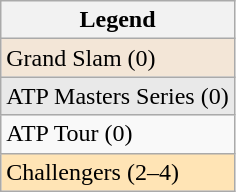<table class=wikitable>
<tr>
<th>Legend</th>
</tr>
<tr bgcolor=#f3e6d7>
<td>Grand Slam (0)</td>
</tr>
<tr bgcolor=#e9e9e9>
<td>ATP Masters Series (0)</td>
</tr>
<tr>
<td>ATP Tour (0)</td>
</tr>
<tr bgcolor=moccasin>
<td>Challengers (2–4)</td>
</tr>
</table>
